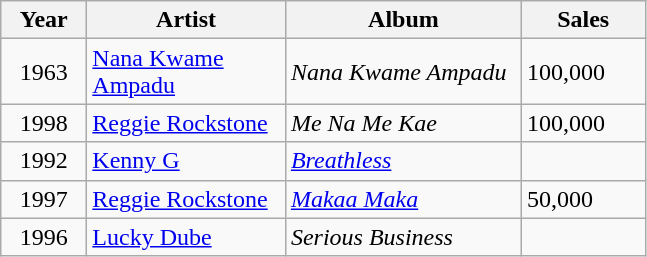<table class="wikitable">
<tr>
<th width=50>Year</th>
<th width=125>Artist</th>
<th width=150>Album</th>
<th width=75>Sales</th>
</tr>
<tr>
<td align=center>1963</td>
<td><a href='#'>Nana Kwame Ampadu</a></td>
<td><em>Nana Kwame Ampadu</em></td>
<td>100,000</td>
</tr>
<tr>
<td align=center>1998</td>
<td><a href='#'>Reggie Rockstone</a></td>
<td><em>Me Na Me Kae</em></td>
<td>100,000</td>
</tr>
<tr>
<td align=center>1992</td>
<td><a href='#'>Kenny G</a></td>
<td><em><a href='#'>Breathless</a></em></td>
<td></td>
</tr>
<tr>
<td align=center>1997</td>
<td><a href='#'>Reggie Rockstone</a></td>
<td><em><a href='#'>Makaa Maka</a></em></td>
<td>50,000</td>
</tr>
<tr>
<td align=center>1996</td>
<td><a href='#'>Lucky Dube</a></td>
<td><em>Serious Business</em></td>
<td></td>
</tr>
</table>
